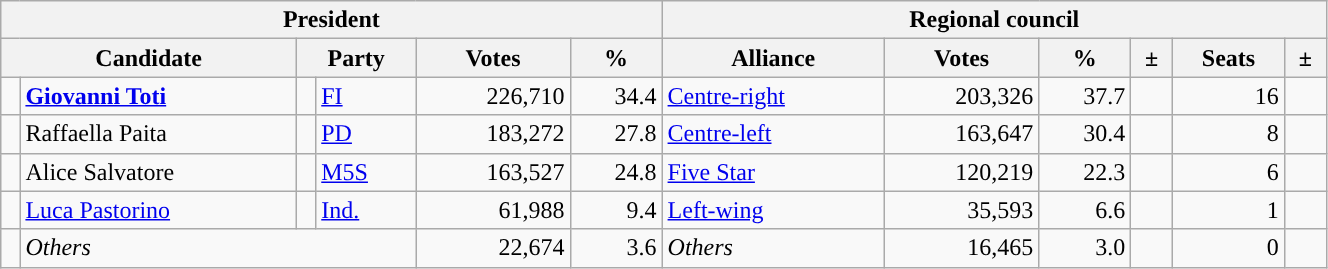<table class="wikitable" style="text-align:right; style="width=70%">
<tr>
<th colspan="6">President</th>
<th colspan="6">Regional council</th>
</tr>
<tr>
<th colspan="2">Candidate</th>
<th colspan="2">Party</th>
<th>Votes</th>
<th>%</th>
<th>Alliance</th>
<th>Votes</th>
<th>%</th>
<th>±</th>
<th>Seats</th>
<th>±</th>
</tr>
<tr>
<td></td>
<td style="text-align:left"><strong><a href='#'>Giovanni Toti</a></strong></td>
<td></td>
<td style="text-align:left"><a href='#'>FI</a></td>
<td>226,710</td>
<td>34.4</td>
<td style="text-align:left"><a href='#'>Centre-right</a></td>
<td>203,326</td>
<td>37.7</td>
<td></td>
<td>16</td>
<td></td>
</tr>
<tr>
<td></td>
<td style="text-align:left">Raffaella Paita</td>
<td></td>
<td style="text-align:left"><a href='#'>PD</a></td>
<td>183,272</td>
<td>27.8</td>
<td style="text-align:left"><a href='#'>Centre-left</a></td>
<td>163,647</td>
<td>30.4</td>
<td></td>
<td>8</td>
<td></td>
</tr>
<tr>
<td></td>
<td style="text-align:left">Alice Salvatore</td>
<td></td>
<td style="text-align:left"><a href='#'>M5S</a></td>
<td>163,527</td>
<td>24.8</td>
<td style="text-align:left"><a href='#'>Five Star</a></td>
<td>120,219</td>
<td>22.3</td>
<td></td>
<td>6</td>
<td></td>
</tr>
<tr>
<td></td>
<td style="text-align:left"><a href='#'>Luca Pastorino</a></td>
<td></td>
<td style="text-align:left"><a href='#'>Ind.</a></td>
<td>61,988</td>
<td>9.4</td>
<td style="text-align:left"><a href='#'>Left-wing</a></td>
<td>35,593</td>
<td>6.6</td>
<td></td>
<td>1</td>
<td></td>
</tr>
<tr>
<td></td>
<td colspan="3" style="text-align:left"><em>Others</em></td>
<td>22,674</td>
<td>3.6</td>
<td style="text-align:left"><em>Others</em></td>
<td>16,465</td>
<td>3.0</td>
<td></td>
<td>0</td>
<td></td>
</tr>
</table>
